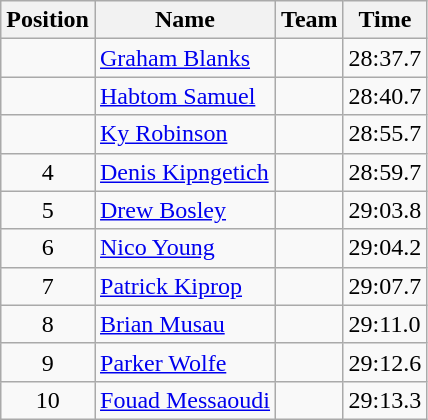<table class="wikitable sortable">
<tr>
<th>Position</th>
<th>Name</th>
<th>Team</th>
<th>Time</th>
</tr>
<tr>
<td align=center></td>
<td><a href='#'>Graham Blanks</a></td>
<td></td>
<td>28:37.7</td>
</tr>
<tr>
<td align=center></td>
<td><a href='#'>Habtom Samuel</a></td>
<td></td>
<td>28:40.7</td>
</tr>
<tr>
<td align=center></td>
<td><a href='#'>Ky Robinson</a></td>
<td></td>
<td>28:55.7</td>
</tr>
<tr>
<td align=center>4</td>
<td><a href='#'>Denis Kipngetich</a></td>
<td></td>
<td>28:59.7</td>
</tr>
<tr>
<td align=center>5</td>
<td><a href='#'>Drew Bosley</a></td>
<td></td>
<td>29:03.8</td>
</tr>
<tr>
<td align=center>6</td>
<td><a href='#'>Nico Young</a></td>
<td></td>
<td>29:04.2</td>
</tr>
<tr>
<td align=center>7</td>
<td><a href='#'>Patrick Kiprop</a></td>
<td></td>
<td>29:07.7</td>
</tr>
<tr>
<td align=center>8</td>
<td><a href='#'>Brian Musau</a></td>
<td></td>
<td>29:11.0</td>
</tr>
<tr>
<td align=center>9</td>
<td><a href='#'>Parker Wolfe</a></td>
<td></td>
<td>29:12.6</td>
</tr>
<tr>
<td align=center>10</td>
<td><a href='#'>Fouad Messaoudi</a></td>
<td></td>
<td>29:13.3</td>
</tr>
</table>
